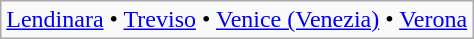<table class="wikitable">
<tr>
<td><a href='#'>Lendinara</a> • <a href='#'>Treviso</a> • <a href='#'>Venice (Venezia)</a> • <a href='#'>Verona</a></td>
</tr>
</table>
